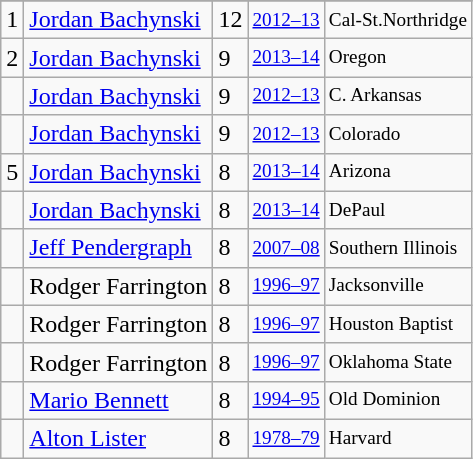<table class="wikitable">
<tr>
</tr>
<tr>
<td>1</td>
<td><a href='#'>Jordan Bachynski</a></td>
<td>12</td>
<td style="font-size:80%;"><a href='#'>2012–13</a></td>
<td style="font-size:80%;">Cal-St.Northridge</td>
</tr>
<tr>
<td>2</td>
<td><a href='#'>Jordan Bachynski</a></td>
<td>9</td>
<td style="font-size:80%;"><a href='#'>2013–14</a></td>
<td style="font-size:80%;">Oregon</td>
</tr>
<tr>
<td></td>
<td><a href='#'>Jordan Bachynski</a></td>
<td>9</td>
<td style="font-size:80%;"><a href='#'>2012–13</a></td>
<td style="font-size:80%;">C. Arkansas</td>
</tr>
<tr>
<td></td>
<td><a href='#'>Jordan Bachynski</a></td>
<td>9</td>
<td style="font-size:80%;"><a href='#'>2012–13</a></td>
<td style="font-size:80%;">Colorado</td>
</tr>
<tr>
<td>5</td>
<td><a href='#'>Jordan Bachynski</a></td>
<td>8</td>
<td style="font-size:80%;"><a href='#'>2013–14</a></td>
<td style="font-size:80%;">Arizona</td>
</tr>
<tr>
<td></td>
<td><a href='#'>Jordan Bachynski</a></td>
<td>8</td>
<td style="font-size:80%;"><a href='#'>2013–14</a></td>
<td style="font-size:80%;">DePaul</td>
</tr>
<tr>
<td></td>
<td><a href='#'>Jeff Pendergraph</a></td>
<td>8</td>
<td style="font-size:80%;"><a href='#'>2007–08</a></td>
<td style="font-size:80%;">Southern Illinois</td>
</tr>
<tr>
<td></td>
<td>Rodger Farrington</td>
<td>8</td>
<td style="font-size:80%;"><a href='#'>1996–97</a></td>
<td style="font-size:80%;">Jacksonville</td>
</tr>
<tr>
<td></td>
<td>Rodger Farrington</td>
<td>8</td>
<td style="font-size:80%;"><a href='#'>1996–97</a></td>
<td style="font-size:80%;">Houston Baptist</td>
</tr>
<tr>
<td></td>
<td>Rodger Farrington</td>
<td>8</td>
<td style="font-size:80%;"><a href='#'>1996–97</a></td>
<td style="font-size:80%;">Oklahoma State</td>
</tr>
<tr>
<td></td>
<td><a href='#'>Mario Bennett</a></td>
<td>8</td>
<td style="font-size:80%;"><a href='#'>1994–95</a></td>
<td style="font-size:80%;">Old Dominion</td>
</tr>
<tr>
<td></td>
<td><a href='#'>Alton Lister</a></td>
<td>8</td>
<td style="font-size:80%;"><a href='#'>1978–79</a></td>
<td style="font-size:80%;">Harvard</td>
</tr>
</table>
